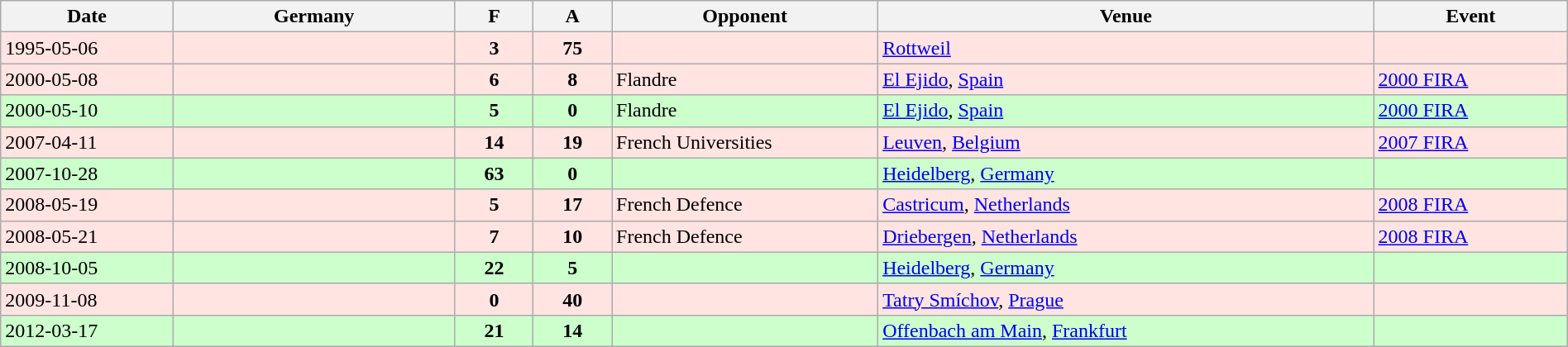<table class="wikitable sortable" style="width:100%">
<tr>
<th style="width:11%">Date</th>
<th style="width:18%">Germany</th>
<th style="width:5%">F</th>
<th style="width:5%">A</th>
<th style="width:17%">Opponent</th>
<th>Venue</th>
<th>Event</th>
</tr>
<tr bgcolor="FFE4E1">
<td>1995-05-06</td>
<td align=right></td>
<td align="center"><strong>3</strong></td>
<td align="center"><strong>75</strong></td>
<td></td>
<td><a href='#'>Rottweil</a></td>
<td></td>
</tr>
<tr bgcolor="FFE4E1">
<td>2000-05-08</td>
<td align=right></td>
<td align="center"><strong>6</strong></td>
<td align="center"><strong>8</strong></td>
<td> Flandre</td>
<td><a href='#'>El Ejido</a>, <a href='#'>Spain</a></td>
<td><a href='#'>2000 FIRA</a></td>
</tr>
<tr bgcolor="#ccffcc">
<td>2000-05-10</td>
<td align=right></td>
<td align="center"><strong>5</strong></td>
<td align="center"><strong>0</strong></td>
<td> Flandre</td>
<td><a href='#'>El Ejido</a>, <a href='#'>Spain</a></td>
<td><a href='#'>2000 FIRA</a></td>
</tr>
<tr bgcolor="FFE4E1">
<td>2007-04-11</td>
<td align=right></td>
<td align="center"><strong>14</strong></td>
<td align="center"><strong>19</strong></td>
<td> French Universities</td>
<td><a href='#'>Leuven</a>, <a href='#'>Belgium</a></td>
<td><a href='#'>2007 FIRA</a></td>
</tr>
<tr bgcolor="#ccffcc">
<td>2007-10-28</td>
<td align=right></td>
<td align="center"><strong>63</strong></td>
<td align="center"><strong>0</strong></td>
<td></td>
<td><a href='#'>Heidelberg</a>, <a href='#'>Germany</a></td>
<td></td>
</tr>
<tr bgcolor="FFE4E1">
<td>2008-05-19</td>
<td align=right></td>
<td align="center"><strong>5</strong></td>
<td align="center"><strong>17</strong></td>
<td> French Defence</td>
<td><a href='#'>Castricum</a>, <a href='#'>Netherlands</a></td>
<td><a href='#'>2008 FIRA</a></td>
</tr>
<tr bgcolor="FFE4E1">
<td>2008-05-21</td>
<td align=right></td>
<td align="center"><strong>7</strong></td>
<td align="center"><strong>10</strong></td>
<td> French Defence</td>
<td><a href='#'>Driebergen</a>, <a href='#'>Netherlands</a></td>
<td><a href='#'>2008 FIRA</a></td>
</tr>
<tr bgcolor="#ccffcc">
<td>2008-10-05</td>
<td align=right></td>
<td align="center"><strong>22</strong></td>
<td align="center"><strong>5</strong></td>
<td></td>
<td><a href='#'>Heidelberg</a>, <a href='#'>Germany</a></td>
<td></td>
</tr>
<tr bgcolor="FFE4E1">
<td>2009-11-08</td>
<td align=right></td>
<td align="center"><strong>0</strong></td>
<td align="center"><strong>40</strong></td>
<td></td>
<td><a href='#'>Tatry Smíchov</a>, <a href='#'>Prague</a></td>
<td></td>
</tr>
<tr bgcolor="#ccffcc">
<td>2012-03-17</td>
<td align=right> </td>
<td align="center"><strong>21</strong></td>
<td align="center"><strong>14</strong></td>
<td></td>
<td><a href='#'>Offenbach am Main</a>, <a href='#'>Frankfurt</a></td>
<td></td>
</tr>
</table>
